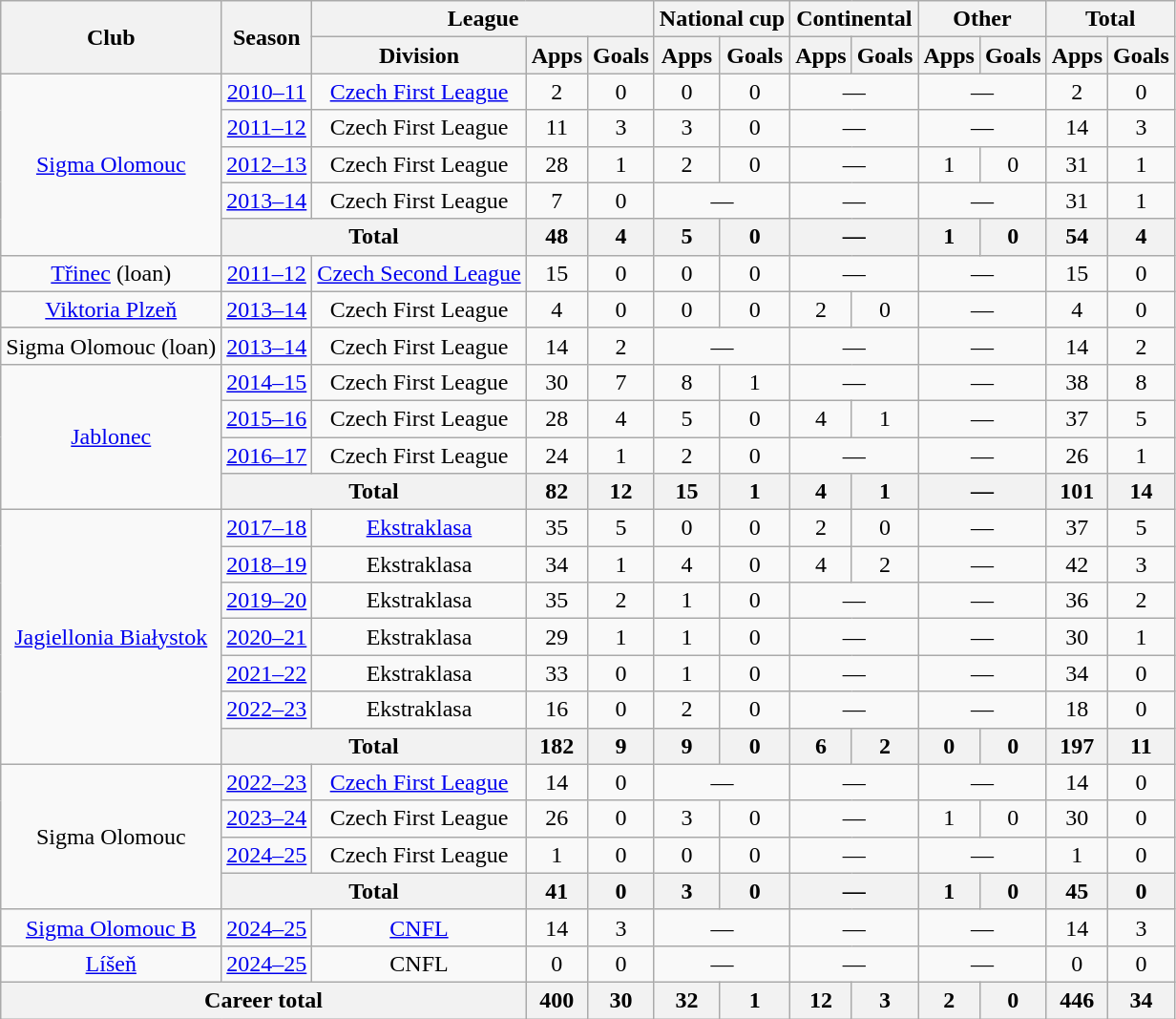<table class="wikitable" style="text-align:center">
<tr>
<th rowspan="2">Club</th>
<th rowspan="2">Season</th>
<th colspan="3">League</th>
<th colspan="2">National cup</th>
<th colspan="2">Continental</th>
<th colspan="2">Other</th>
<th colspan="2">Total</th>
</tr>
<tr>
<th>Division</th>
<th>Apps</th>
<th>Goals</th>
<th>Apps</th>
<th>Goals</th>
<th>Apps</th>
<th>Goals</th>
<th>Apps</th>
<th>Goals</th>
<th>Apps</th>
<th>Goals</th>
</tr>
<tr>
<td rowspan="5"><a href='#'>Sigma Olomouc</a></td>
<td><a href='#'>2010–11</a></td>
<td><a href='#'>Czech First League</a></td>
<td>2</td>
<td>0</td>
<td>0</td>
<td>0</td>
<td colspan="2">—</td>
<td colspan="2">—</td>
<td>2</td>
<td>0</td>
</tr>
<tr>
<td><a href='#'>2011–12</a></td>
<td>Czech First League</td>
<td>11</td>
<td>3</td>
<td>3</td>
<td>0</td>
<td colspan="2">—</td>
<td colspan="2">—</td>
<td>14</td>
<td>3</td>
</tr>
<tr>
<td><a href='#'>2012–13</a></td>
<td>Czech First League</td>
<td>28</td>
<td>1</td>
<td>2</td>
<td>0</td>
<td colspan="2">—</td>
<td>1</td>
<td>0</td>
<td>31</td>
<td>1</td>
</tr>
<tr>
<td><a href='#'>2013–14</a></td>
<td>Czech First League</td>
<td>7</td>
<td>0</td>
<td colspan="2">—</td>
<td colspan="2">—</td>
<td colspan="2">—</td>
<td>31</td>
<td>1</td>
</tr>
<tr>
<th colspan="2">Total</th>
<th>48</th>
<th>4</th>
<th>5</th>
<th>0</th>
<th colspan="2">—</th>
<th>1</th>
<th>0</th>
<th>54</th>
<th>4</th>
</tr>
<tr>
<td><a href='#'>Třinec</a> (loan)</td>
<td><a href='#'>2011–12</a></td>
<td><a href='#'>Czech Second League</a></td>
<td>15</td>
<td>0</td>
<td>0</td>
<td>0</td>
<td colspan="2">—</td>
<td colspan="2">—</td>
<td>15</td>
<td>0</td>
</tr>
<tr>
<td><a href='#'>Viktoria Plzeň</a></td>
<td><a href='#'>2013–14</a></td>
<td>Czech First League</td>
<td>4</td>
<td>0</td>
<td>0</td>
<td>0</td>
<td>2</td>
<td>0</td>
<td colspan="2">—</td>
<td>4</td>
<td>0</td>
</tr>
<tr>
<td>Sigma Olomouc (loan)</td>
<td><a href='#'>2013–14</a></td>
<td>Czech First League</td>
<td>14</td>
<td>2</td>
<td colspan="2">—</td>
<td colspan="2">—</td>
<td colspan="2">—</td>
<td>14</td>
<td>2</td>
</tr>
<tr>
<td rowspan="4"><a href='#'>Jablonec</a></td>
<td><a href='#'>2014–15</a></td>
<td>Czech First League</td>
<td>30</td>
<td>7</td>
<td>8</td>
<td>1</td>
<td colspan="2">—</td>
<td colspan="2">—</td>
<td>38</td>
<td>8</td>
</tr>
<tr>
<td><a href='#'>2015–16</a></td>
<td>Czech First League</td>
<td>28</td>
<td>4</td>
<td>5</td>
<td>0</td>
<td>4</td>
<td>1</td>
<td colspan="2">—</td>
<td>37</td>
<td>5</td>
</tr>
<tr>
<td><a href='#'>2016–17</a></td>
<td>Czech First League</td>
<td>24</td>
<td>1</td>
<td>2</td>
<td>0</td>
<td colspan="2">—</td>
<td colspan="2">—</td>
<td>26</td>
<td>1</td>
</tr>
<tr>
<th colspan="2">Total</th>
<th>82</th>
<th>12</th>
<th>15</th>
<th>1</th>
<th>4</th>
<th>1</th>
<th colspan="2">—</th>
<th>101</th>
<th>14</th>
</tr>
<tr>
<td rowspan="7"><a href='#'>Jagiellonia Białystok</a></td>
<td><a href='#'>2017–18</a></td>
<td><a href='#'>Ekstraklasa</a></td>
<td>35</td>
<td>5</td>
<td>0</td>
<td>0</td>
<td>2</td>
<td>0</td>
<td colspan="2">—</td>
<td>37</td>
<td>5</td>
</tr>
<tr>
<td><a href='#'>2018–19</a></td>
<td>Ekstraklasa</td>
<td>34</td>
<td>1</td>
<td>4</td>
<td>0</td>
<td>4</td>
<td>2</td>
<td colspan="2">—</td>
<td>42</td>
<td>3</td>
</tr>
<tr>
<td><a href='#'>2019–20</a></td>
<td>Ekstraklasa</td>
<td>35</td>
<td>2</td>
<td>1</td>
<td>0</td>
<td colspan="2">—</td>
<td colspan="2">—</td>
<td>36</td>
<td>2</td>
</tr>
<tr>
<td><a href='#'>2020–21</a></td>
<td>Ekstraklasa</td>
<td>29</td>
<td>1</td>
<td>1</td>
<td>0</td>
<td colspan="2">—</td>
<td colspan="2">—</td>
<td>30</td>
<td>1</td>
</tr>
<tr>
<td><a href='#'>2021–22</a></td>
<td>Ekstraklasa</td>
<td>33</td>
<td>0</td>
<td>1</td>
<td>0</td>
<td colspan="2">—</td>
<td colspan="2">—</td>
<td>34</td>
<td>0</td>
</tr>
<tr>
<td><a href='#'>2022–23</a></td>
<td>Ekstraklasa</td>
<td>16</td>
<td>0</td>
<td>2</td>
<td>0</td>
<td colspan="2">—</td>
<td colspan="2">—</td>
<td>18</td>
<td>0</td>
</tr>
<tr>
<th colspan="2">Total</th>
<th>182</th>
<th>9</th>
<th>9</th>
<th>0</th>
<th>6</th>
<th>2</th>
<th>0</th>
<th>0</th>
<th>197</th>
<th>11</th>
</tr>
<tr>
<td rowspan="4">Sigma Olomouc</td>
<td><a href='#'>2022–23</a></td>
<td><a href='#'>Czech First League</a></td>
<td>14</td>
<td>0</td>
<td colspan="2">—</td>
<td colspan="2">—</td>
<td colspan="2">—</td>
<td>14</td>
<td>0</td>
</tr>
<tr>
<td><a href='#'>2023–24</a></td>
<td>Czech First League</td>
<td>26</td>
<td>0</td>
<td>3</td>
<td>0</td>
<td colspan="2">—</td>
<td>1</td>
<td>0</td>
<td>30</td>
<td>0</td>
</tr>
<tr>
<td><a href='#'>2024–25</a></td>
<td>Czech First League</td>
<td>1</td>
<td>0</td>
<td>0</td>
<td>0</td>
<td colspan="2">—</td>
<td colspan="2">—</td>
<td>1</td>
<td>0</td>
</tr>
<tr>
<th colspan="2">Total</th>
<th>41</th>
<th>0</th>
<th>3</th>
<th>0</th>
<th colspan="2">—</th>
<th>1</th>
<th>0</th>
<th>45</th>
<th>0</th>
</tr>
<tr>
<td><a href='#'>Sigma Olomouc B</a></td>
<td><a href='#'>2024–25</a></td>
<td><a href='#'>CNFL</a></td>
<td>14</td>
<td>3</td>
<td colspan="2">—</td>
<td colspan="2">—</td>
<td colspan="2">—</td>
<td>14</td>
<td>3</td>
</tr>
<tr>
<td><a href='#'>Líšeň</a></td>
<td><a href='#'>2024–25</a></td>
<td>CNFL</td>
<td>0</td>
<td>0</td>
<td colspan="2">—</td>
<td colspan="2">—</td>
<td colspan="2">—</td>
<td>0</td>
<td>0</td>
</tr>
<tr>
<th colspan="3">Career total</th>
<th>400</th>
<th>30</th>
<th>32</th>
<th>1</th>
<th>12</th>
<th>3</th>
<th>2</th>
<th>0</th>
<th>446</th>
<th>34</th>
</tr>
</table>
